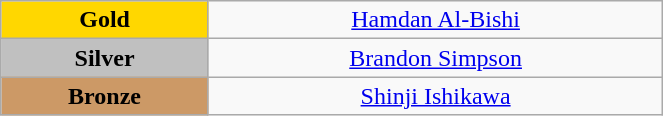<table class="wikitable" style="text-align:center; " width="35%">
<tr>
<td bgcolor="gold"><strong>Gold</strong></td>
<td><a href='#'>Hamdan Al-Bishi</a><br>  <small><em></em></small></td>
</tr>
<tr>
<td bgcolor="silver"><strong>Silver</strong></td>
<td><a href='#'>Brandon Simpson</a><br>  <small><em></em></small></td>
</tr>
<tr>
<td bgcolor="CC9966"><strong>Bronze</strong></td>
<td><a href='#'>Shinji Ishikawa</a><br>  <small><em></em></small></td>
</tr>
</table>
